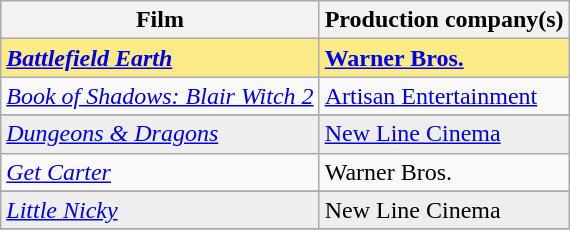<table class="wikitable">
<tr>
<th>Film</th>
<th>Production company(s)</th>
</tr>
<tr style="background:#FAEB86">
<td><strong><em><a href='#'>Battlefield Earth</a></em></strong></td>
<td><strong><a href='#'>Warner Bros.</a></strong></td>
</tr>
<tr>
<td><em><a href='#'>Book of Shadows: Blair Witch 2</a></em></td>
<td><a href='#'>Artisan Entertainment</a></td>
</tr>
<tr>
</tr>
<tr style="background:#eee;">
<td><em><a href='#'>Dungeons & Dragons</a></em></td>
<td><a href='#'>New Line Cinema</a></td>
</tr>
<tr>
<td><em><a href='#'>Get Carter</a></em></td>
<td>Warner Bros.</td>
</tr>
<tr>
</tr>
<tr style="background:#eee;">
<td><em><a href='#'>Little Nicky</a></em></td>
<td>New Line Cinema</td>
</tr>
<tr>
</tr>
</table>
